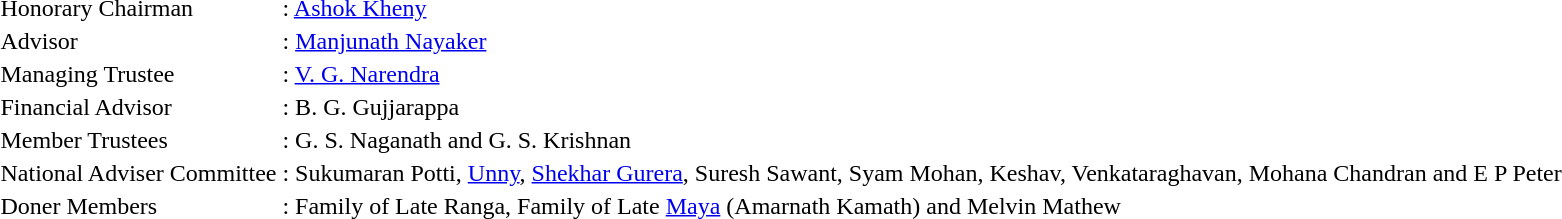<table>
<tr>
<td>Honorary Chairman</td>
<td>: <a href='#'>Ashok Kheny</a></td>
</tr>
<tr>
<td>Advisor</td>
<td>: <a href='#'>Manjunath Nayaker</a></td>
</tr>
<tr>
<td>Managing Trustee</td>
<td>: <a href='#'>V. G. Narendra</a></td>
</tr>
<tr>
<td>Financial Advisor</td>
<td>: B. G. Gujjarappa</td>
</tr>
<tr>
<td>Member Trustees</td>
<td>: G. S. Naganath and G. S. Krishnan</td>
</tr>
<tr>
<td>National Adviser Committee</td>
<td>: Sukumaran Potti, <a href='#'>Unny</a>, <a href='#'>Shekhar Gurera</a>, Suresh Sawant, Syam Mohan, Keshav, Venkataraghavan, Mohana Chandran and E P Peter</td>
</tr>
<tr>
<td>Doner Members</td>
<td>: Family of Late Ranga, Family of Late <a href='#'>Maya</a> (Amarnath Kamath) and Melvin Mathew</td>
</tr>
</table>
